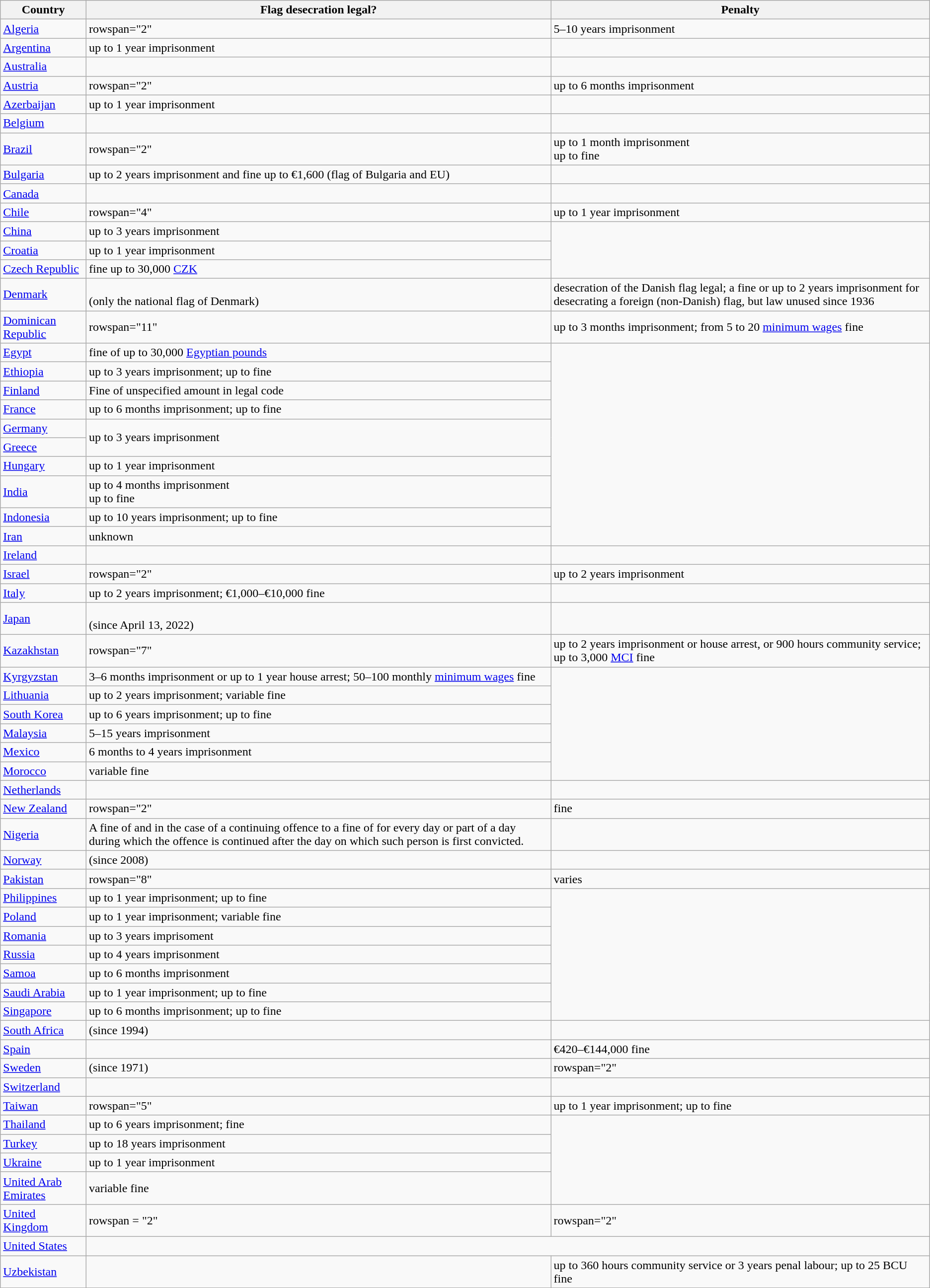<table class="wikitable sortable">
<tr>
<th>Country</th>
<th>Flag desecration legal?</th>
<th>Penalty</th>
</tr>
<tr>
<td> <a href='#'>Algeria</a></td>
<td>rowspan="2" </td>
<td>5–10 years imprisonment</td>
</tr>
<tr>
<td> <a href='#'>Argentina</a></td>
<td>up to 1 year imprisonment</td>
</tr>
<tr>
<td> <a href='#'>Australia</a></td>
<td></td>
<td></td>
</tr>
<tr>
<td> <a href='#'>Austria</a></td>
<td>rowspan="2" </td>
<td>up to 6 months imprisonment</td>
</tr>
<tr>
<td> <a href='#'>Azerbaijan</a></td>
<td>up to 1 year imprisonment</td>
</tr>
<tr>
<td> <a href='#'>Belgium</a></td>
<td></td>
<td></td>
</tr>
<tr>
<td> <a href='#'>Brazil</a></td>
<td>rowspan="2" </td>
<td>up to 1 month imprisonment<br>up to  fine</td>
</tr>
<tr>
<td> <a href='#'>Bulgaria</a></td>
<td>up to 2 years imprisonment and fine up to €1,600 (flag of Bulgaria and EU)</td>
</tr>
<tr>
<td> <a href='#'>Canada</a></td>
<td></td>
<td></td>
</tr>
<tr>
<td> <a href='#'>Chile</a></td>
<td>rowspan="4" </td>
<td>up to 1 year imprisonment</td>
</tr>
<tr>
<td> <a href='#'>China</a></td>
<td>up to 3 years imprisonment</td>
</tr>
<tr>
<td> <a href='#'>Croatia</a></td>
<td>up to 1 year imprisonment</td>
</tr>
<tr>
<td> <a href='#'>Czech Republic</a></td>
<td>fine up to 30,000 <a href='#'>CZK</a></td>
</tr>
<tr>
<td> <a href='#'>Denmark</a></td>
<td><br>(only the national flag of Denmark)</td>
<td>desecration of the Danish flag legal; a fine or up to 2 years imprisonment for desecrating a foreign (non-Danish) flag, but law unused since 1936</td>
</tr>
<tr>
<td> <a href='#'>Dominican Republic</a></td>
<td>rowspan="11" </td>
<td>up to 3 months imprisonment; from 5 to 20 <a href='#'>minimum wages</a> fine</td>
</tr>
<tr>
<td> <a href='#'>Egypt</a></td>
<td>fine of up to 30,000 <a href='#'>Egyptian pounds</a></td>
</tr>
<tr>
<td> <a href='#'>Ethiopia</a></td>
<td>up to 3 years imprisonment; up to  fine</td>
</tr>
<tr>
<td> <a href='#'>Finland</a></td>
<td>Fine of unspecified amount in legal code</td>
</tr>
<tr>
<td> <a href='#'>France</a></td>
<td>up to 6 months imprisonment; up to  fine</td>
</tr>
<tr>
<td> <a href='#'>Germany</a></td>
<td rowspan="2">up to 3 years imprisonment</td>
</tr>
<tr>
<td> <a href='#'>Greece</a></td>
</tr>
<tr>
<td> <a href='#'>Hungary</a></td>
<td>up to 1 year imprisonment</td>
</tr>
<tr>
<td> <a href='#'>India</a></td>
<td>up to 4 months imprisonment<br>up to  fine</td>
</tr>
<tr>
<td> <a href='#'>Indonesia</a></td>
<td>up to 10 years imprisonment; up to  fine</td>
</tr>
<tr>
<td> <a href='#'>Iran</a></td>
<td>unknown</td>
</tr>
<tr>
<td> <a href='#'>Ireland</a></td>
<td></td>
<td></td>
</tr>
<tr>
<td> <a href='#'>Israel</a></td>
<td>rowspan="2" </td>
<td>up to 2 years imprisonment</td>
</tr>
<tr>
<td> <a href='#'>Italy</a></td>
<td>up to 2 years imprisonment; €1,000–€10,000 fine</td>
</tr>
<tr>
<td> <a href='#'>Japan</a></td>
<td><br>(since April 13, 2022)</td>
<td></td>
</tr>
<tr>
<td> <a href='#'>Kazakhstan</a></td>
<td>rowspan="7" </td>
<td>up to 2 years imprisonment or house arrest, or 900 hours community service; up to 3,000 <a href='#'>MCI</a> fine</td>
</tr>
<tr>
<td> <a href='#'>Kyrgyzstan</a></td>
<td>3–6 months imprisonment or up to 1 year house arrest; 50–100 monthly <a href='#'>minimum wages</a> fine</td>
</tr>
<tr>
<td> <a href='#'>Lithuania</a></td>
<td>up to 2 years imprisonment; variable fine</td>
</tr>
<tr>
<td> <a href='#'>South Korea</a></td>
<td>up to 6 years imprisonment; up to  fine</td>
</tr>
<tr>
<td> <a href='#'>Malaysia</a></td>
<td>5–15 years imprisonment</td>
</tr>
<tr>
<td> <a href='#'>Mexico</a></td>
<td>6 months to 4 years imprisonment</td>
</tr>
<tr>
<td> <a href='#'>Morocco</a></td>
<td>variable fine</td>
</tr>
<tr>
<td> <a href='#'>Netherlands</a></td>
<td></td>
<td></td>
</tr>
<tr>
<td> <a href='#'>New Zealand</a></td>
<td>rowspan="2" </td>
<td> fine</td>
</tr>
<tr>
<td> <a href='#'>Nigeria</a></td>
<td>A fine of  and in the case of a continuing offence to a fine of  for every day or part of a day during which the offence is continued after the day on which such person is first convicted.</td>
</tr>
<tr>
<td> <a href='#'>Norway</a></td>
<td> (since 2008)</td>
<td></td>
</tr>
<tr>
<td> <a href='#'>Pakistan</a></td>
<td>rowspan="8" </td>
<td>varies</td>
</tr>
<tr>
<td> <a href='#'>Philippines</a></td>
<td>up to 1 year imprisonment; up to  fine</td>
</tr>
<tr>
<td> <a href='#'>Poland</a></td>
<td>up to 1 year imprisonment; variable fine</td>
</tr>
<tr>
<td> <a href='#'>Romania</a></td>
<td>up to 3 years imprisoment</td>
</tr>
<tr>
<td> <a href='#'>Russia</a></td>
<td>up to 4 years imprisonment</td>
</tr>
<tr>
<td> <a href='#'>Samoa</a></td>
<td>up to 6 months imprisonment</td>
</tr>
<tr>
<td> <a href='#'>Saudi Arabia</a></td>
<td>up to 1 year imprisonment; up to  fine</td>
</tr>
<tr>
<td> <a href='#'>Singapore</a></td>
<td>up to 6 months imprisonment; up to  fine</td>
</tr>
<tr>
<td> <a href='#'>South Africa</a></td>
<td> (since 1994)</td>
<td></td>
</tr>
<tr>
<td> <a href='#'>Spain</a></td>
<td></td>
<td>€420–€144,000  fine</td>
</tr>
<tr>
<td> <a href='#'>Sweden</a></td>
<td> (since 1971)</td>
<td>rowspan="2" </td>
</tr>
<tr>
<td> <a href='#'>Switzerland</a></td>
<td></td>
</tr>
<tr>
<td> <a href='#'>Taiwan</a></td>
<td>rowspan="5" </td>
<td>up to 1 year imprisonment; up to  fine</td>
</tr>
<tr>
<td> <a href='#'>Thailand</a></td>
<td>up to 6 years imprisonment;  fine</td>
</tr>
<tr>
<td> <a href='#'>Turkey</a></td>
<td>up to 18 years imprisonment</td>
</tr>
<tr>
<td> <a href='#'>Ukraine</a></td>
<td>up to 1 year imprisonment</td>
</tr>
<tr>
<td> <a href='#'>United Arab Emirates</a></td>
<td>variable fine</td>
</tr>
<tr>
<td> <a href='#'>United Kingdom</a></td>
<td>rowspan = "2" </td>
<td>rowspan="2" </td>
</tr>
<tr>
<td> <a href='#'>United States</a></td>
</tr>
<tr>
<td> <a href='#'>Uzbekistan</a></td>
<td></td>
<td>up to 360 hours community service or 3 years penal labour; up to 25 BCU fine</td>
</tr>
</table>
